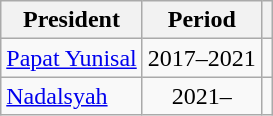<table class="wikitable">
<tr>
<th>President</th>
<th>Period</th>
<th></th>
</tr>
<tr>
<td><a href='#'>Papat Yunisal</a></td>
<td align="center">2017–2021</td>
<td align="center"></td>
</tr>
<tr>
<td><a href='#'>Nadalsyah</a></td>
<td align="center">2021–</td>
<td align="center"></td>
</tr>
</table>
